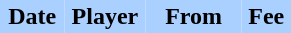<table border="0" cellspacing="0" cellpadding="2">
<tr bgcolor=AAD0FF>
<th width=20%>Date</th>
<th width=25%>Player</th>
<th width=30%>From</th>
<th width=15%>Fee</th>
</tr>
<tr>
<td></td>
<td></td>
<td></td>
</tr>
</table>
